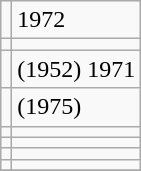<table class="wikitable">
<tr>
<td></td>
<td>1972</td>
</tr>
<tr>
<td></td>
<td></td>
</tr>
<tr>
<td></td>
<td>(1952) 1971</td>
</tr>
<tr>
<td></td>
<td>(1975)</td>
</tr>
<tr>
<td></td>
<td></td>
</tr>
<tr>
<td></td>
<td></td>
</tr>
<tr>
<td></td>
<td></td>
</tr>
<tr>
<td></td>
<td></td>
</tr>
<tr>
</tr>
</table>
